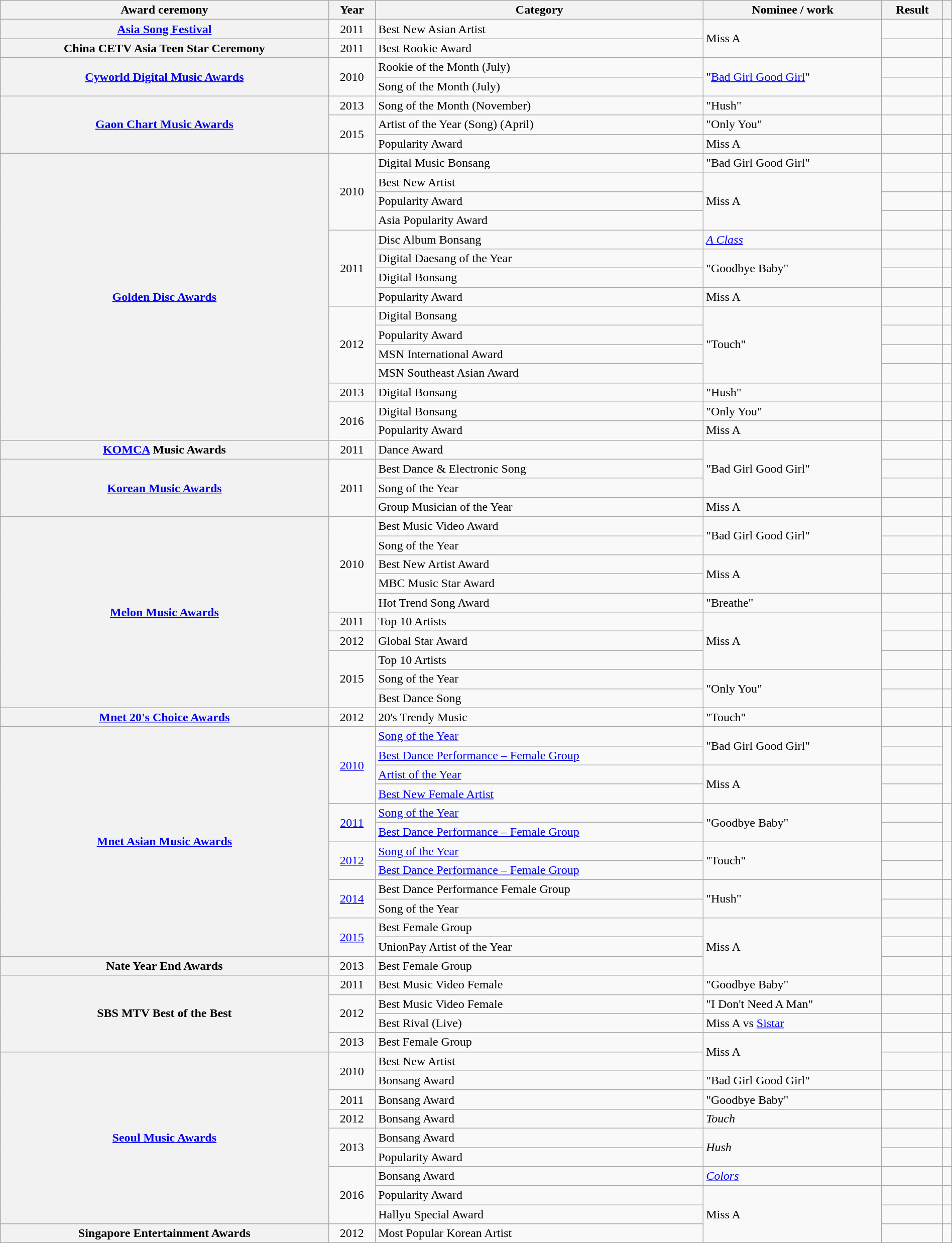<table class="wikitable sortable plainrowheaders" style="width:100%">
<tr>
<th scope="col">Award ceremony</th>
<th scope="col">Year</th>
<th scope="col">Category</th>
<th scope="col">Nominee / work</th>
<th scope="col">Result</th>
<th scope="col" class="unsortable"></th>
</tr>
<tr>
<th scope="row"><a href='#'>Asia Song Festival</a></th>
<td style="text-align:center">2011</td>
<td>Best New Asian Artist</td>
<td rowspan="2">Miss A</td>
<td></td>
<td style="text-align:center"></td>
</tr>
<tr>
<th scope="row">China CETV Asia Teen Star Ceremony</th>
<td style="text-align:center">2011</td>
<td>Best Rookie Award</td>
<td></td>
<td style="text-align:center"></td>
</tr>
<tr>
<th scope="row" rowspan="2"><a href='#'>Cyworld Digital Music Awards</a></th>
<td style="text-align:center" rowspan="2">2010</td>
<td>Rookie of the Month (July)</td>
<td rowspan="2">"<a href='#'>Bad Girl Good Girl</a>"</td>
<td></td>
<td style="text-align:center"></td>
</tr>
<tr>
<td>Song of the Month (July)</td>
<td></td>
<td style="text-align:center"></td>
</tr>
<tr>
<th scope="row" rowspan="3"><a href='#'>Gaon Chart Music Awards</a></th>
<td style="text-align:center">2013</td>
<td>Song of the Month (November)</td>
<td>"Hush"</td>
<td></td>
<td></td>
</tr>
<tr>
<td style="text-align:center" rowspan="2">2015</td>
<td>Artist of the Year (Song) (April)</td>
<td>"Only You"</td>
<td></td>
<td style="text-align:center"></td>
</tr>
<tr>
<td>Popularity Award</td>
<td>Miss A</td>
<td></td>
<td style="text-align:center"></td>
</tr>
<tr>
<th scope="row" rowspan="15"><a href='#'>Golden Disc Awards</a></th>
<td style="text-align:center" rowspan="4">2010</td>
<td>Digital Music Bonsang</td>
<td>"Bad Girl Good Girl"</td>
<td></td>
<td style="text-align:center"></td>
</tr>
<tr>
<td>Best New Artist</td>
<td rowspan="3">Miss A</td>
<td></td>
<td></td>
</tr>
<tr>
<td>Popularity Award</td>
<td></td>
<td></td>
</tr>
<tr>
<td>Asia Popularity Award</td>
<td></td>
<td></td>
</tr>
<tr>
<td style="text-align:center" rowspan="4">2011</td>
<td>Disc Album Bonsang</td>
<td><em><a href='#'>A Class</a></em></td>
<td></td>
<td></td>
</tr>
<tr>
<td>Digital Daesang of the Year</td>
<td rowspan="2">"Goodbye Baby"</td>
<td></td>
<td></td>
</tr>
<tr>
<td>Digital Bonsang</td>
<td></td>
<td style="text-align:center"></td>
</tr>
<tr>
<td>Popularity Award</td>
<td>Miss A</td>
<td></td>
<td></td>
</tr>
<tr>
<td style="text-align:center" rowspan="4">2012</td>
<td>Digital Bonsang</td>
<td rowspan="4">"Touch"</td>
<td></td>
<td style="text-align:center"></td>
</tr>
<tr>
<td>Popularity Award</td>
<td></td>
<td></td>
</tr>
<tr>
<td>MSN International Award</td>
<td></td>
<td></td>
</tr>
<tr>
<td>MSN Southeast Asian Award</td>
<td></td>
<td></td>
</tr>
<tr>
<td style="text-align:center">2013</td>
<td>Digital Bonsang</td>
<td>"Hush"</td>
<td></td>
<td></td>
</tr>
<tr>
<td style="text-align:center" rowspan="2">2016</td>
<td>Digital Bonsang</td>
<td>"Only You"</td>
<td></td>
<td></td>
</tr>
<tr>
<td>Popularity Award</td>
<td>Miss A</td>
<td></td>
<td></td>
</tr>
<tr>
<th scope="row"><a href='#'>KOMCA</a> Music Awards</th>
<td style="text-align:center">2011</td>
<td>Dance Award</td>
<td rowspan="3">"Bad Girl Good Girl"</td>
<td></td>
<td style="text-align:center"></td>
</tr>
<tr>
<th scope="row" rowspan="3"><a href='#'>Korean Music Awards</a></th>
<td style="text-align:center" rowspan="3">2011</td>
<td>Best Dance & Electronic Song</td>
<td></td>
<td style="text-align:center"></td>
</tr>
<tr>
<td>Song of the Year</td>
<td></td>
<td style="text-align:center"></td>
</tr>
<tr>
<td>Group Musician of the Year</td>
<td>Miss A</td>
<td></td>
<td></td>
</tr>
<tr>
<th scope="row" rowspan="10"><a href='#'>Melon Music Awards</a></th>
<td style="text-align:center" rowspan="5">2010</td>
<td>Best Music Video Award</td>
<td rowspan="2">"Bad Girl Good Girl"</td>
<td></td>
<td></td>
</tr>
<tr>
<td>Song of the Year</td>
<td></td>
<td></td>
</tr>
<tr>
<td>Best New Artist Award</td>
<td rowspan="2">Miss A</td>
<td></td>
<td></td>
</tr>
<tr>
<td>MBC Music Star Award</td>
<td></td>
<td style="text-align:center"></td>
</tr>
<tr>
<td>Hot Trend Song Award</td>
<td>"Breathe"</td>
<td></td>
<td></td>
</tr>
<tr>
<td style="text-align:center">2011</td>
<td>Top 10 Artists</td>
<td rowspan="3">Miss A</td>
<td></td>
<td></td>
</tr>
<tr>
<td style="text-align:center">2012</td>
<td>Global Star Award</td>
<td></td>
<td style="text-align:center"></td>
</tr>
<tr>
<td style="text-align:center" rowspan="3">2015</td>
<td>Top 10 Artists</td>
<td></td>
<td></td>
</tr>
<tr>
<td>Song of the Year</td>
<td rowspan="2">"Only You"</td>
<td></td>
<td></td>
</tr>
<tr>
<td>Best Dance Song</td>
<td></td>
<td></td>
</tr>
<tr>
<th scope="row"><a href='#'>Mnet 20's Choice Awards</a></th>
<td style="text-align:center">2012</td>
<td>20's Trendy Music</td>
<td>"Touch"</td>
<td></td>
<td></td>
</tr>
<tr>
<th scope="row" rowspan="12"><a href='#'>Mnet Asian Music Awards</a></th>
<td style="text-align:center" rowspan="4"><a href='#'>2010</a></td>
<td><a href='#'>Song of the Year</a></td>
<td rowspan="2">"Bad Girl Good Girl"</td>
<td></td>
<td style="text-align:center" rowspan="4"></td>
</tr>
<tr>
<td><a href='#'>Best Dance Performance – Female Group</a></td>
<td></td>
</tr>
<tr>
<td><a href='#'>Artist of the Year</a></td>
<td rowspan="2">Miss A</td>
<td></td>
</tr>
<tr>
<td><a href='#'>Best New Female Artist</a></td>
<td></td>
</tr>
<tr>
<td style="text-align:center" rowspan="2"><a href='#'>2011</a></td>
<td><a href='#'>Song of the Year</a></td>
<td rowspan="2">"Goodbye Baby"</td>
<td></td>
<td style="text-align:center" rowspan="2"></td>
</tr>
<tr>
<td><a href='#'>Best Dance Performance – Female Group</a></td>
<td></td>
</tr>
<tr>
<td style="text-align:center" rowspan="2"><a href='#'>2012</a></td>
<td><a href='#'>Song of the Year</a></td>
<td rowspan="2">"Touch"</td>
<td></td>
<td style="text-align:center" rowspan="2"></td>
</tr>
<tr>
<td><a href='#'>Best Dance Performance – Female Group</a></td>
<td></td>
</tr>
<tr>
<td style="text-align:center" rowspan="2"><a href='#'>2014</a></td>
<td>Best Dance Performance Female Group</td>
<td rowspan="2">"Hush"</td>
<td></td>
<td></td>
</tr>
<tr>
<td>Song of the Year</td>
<td></td>
<td></td>
</tr>
<tr>
<td style="text-align:center" rowspan="2"><a href='#'>2015</a></td>
<td>Best Female Group</td>
<td rowspan="3">Miss A</td>
<td></td>
<td></td>
</tr>
<tr>
<td>UnionPay Artist of the Year</td>
<td></td>
<td></td>
</tr>
<tr>
<th scope="row">Nate Year End Awards</th>
<td style="text-align:center">2013</td>
<td>Best Female Group</td>
<td></td>
<td></td>
</tr>
<tr>
<th scope="row" rowspan="4">SBS MTV Best of the Best</th>
<td style="text-align:center">2011</td>
<td>Best Music Video Female</td>
<td>"Goodbye Baby"</td>
<td></td>
<td></td>
</tr>
<tr>
<td style="text-align:center" rowspan="2">2012</td>
<td>Best Music Video Female</td>
<td>"I Don't Need A Man"</td>
<td></td>
<td></td>
</tr>
<tr>
<td>Best Rival (Live)</td>
<td>Miss A vs <a href='#'>Sistar</a></td>
<td></td>
<td></td>
</tr>
<tr>
<td style="text-align:center">2013</td>
<td>Best Female Group</td>
<td rowspan="2">Miss A</td>
<td></td>
<td style="text-align:center"></td>
</tr>
<tr>
<th scope="row" rowspan="9"><a href='#'>Seoul Music Awards</a></th>
<td style="text-align:center" rowspan="2">2010</td>
<td>Best New Artist</td>
<td></td>
<td></td>
</tr>
<tr>
<td>Bonsang Award</td>
<td>"Bad Girl Good Girl"</td>
<td></td>
<td style="text-align:center"></td>
</tr>
<tr>
<td style="text-align:center">2011</td>
<td>Bonsang Award</td>
<td>"Goodbye Baby"</td>
<td></td>
<td style="text-align:center"></td>
</tr>
<tr>
<td style="text-align:center">2012</td>
<td>Bonsang Award</td>
<td><em>Touch</em></td>
<td></td>
<td></td>
</tr>
<tr>
<td style="text-align:center" rowspan="2">2013</td>
<td>Bonsang Award</td>
<td rowspan="2"><em>Hush</em></td>
<td></td>
<td></td>
</tr>
<tr>
<td>Popularity Award</td>
<td></td>
<td></td>
</tr>
<tr>
<td style="text-align:center" rowspan="3">2016</td>
<td>Bonsang Award</td>
<td><em><a href='#'>Colors</a></em></td>
<td></td>
<td></td>
</tr>
<tr>
<td>Popularity Award</td>
<td rowspan="3">Miss A</td>
<td></td>
<td></td>
</tr>
<tr>
<td>Hallyu Special Award</td>
<td></td>
<td></td>
</tr>
<tr>
<th scope="row">Singapore Entertainment Awards</th>
<td style="text-align:center">2012</td>
<td>Most Popular Korean Artist</td>
<td></td>
<td></td>
</tr>
</table>
